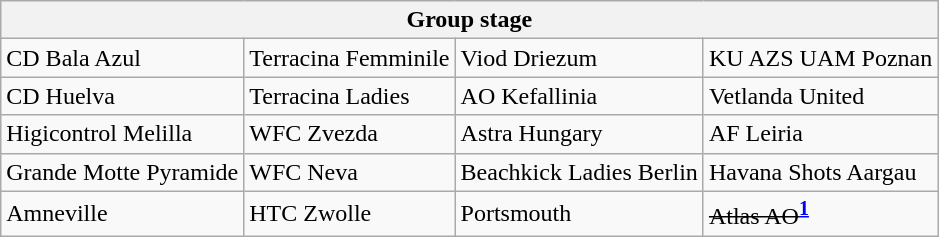<table class="wikitable">
<tr>
<th colspan=4>Group stage</th>
</tr>
<tr>
<td> CD Bala Azul</td>
<td> Terracina Femminile</td>
<td> Viod Driezum</td>
<td> KU AZS UAM Poznan</td>
</tr>
<tr>
<td> CD Huelva</td>
<td> Terracina Ladies</td>
<td> AO Kefallinia</td>
<td> Vetlanda United</td>
</tr>
<tr>
<td> Higicontrol Melilla</td>
<td> WFC Zvezda</td>
<td> Astra Hungary</td>
<td> AF Leiria</td>
</tr>
<tr>
<td> Grande Motte Pyramide</td>
<td> WFC Neva</td>
<td> Beachkick Ladies Berlin</td>
<td> Havana Shots Aargau</td>
</tr>
<tr>
<td> Amneville</td>
<td> HTC Zwolle</td>
<td> Portsmouth</td>
<td> <s>Atlas AO</s><sup><strong><a href='#'>1</a></strong></sup></td>
</tr>
</table>
